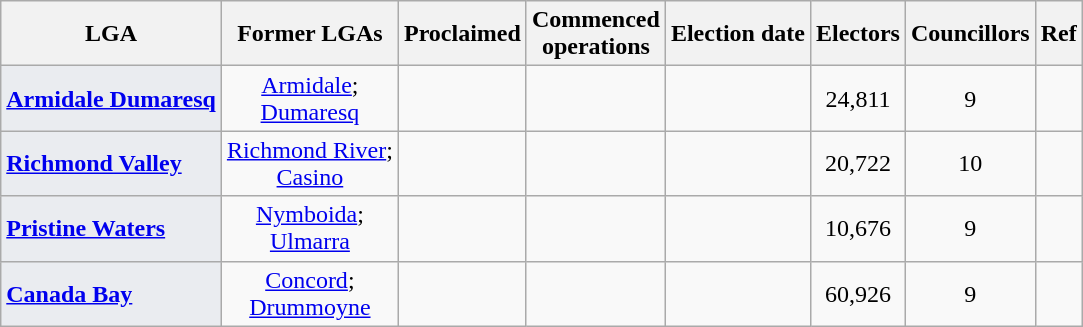<table class="wikitable sortable">
<tr>
<th style="text-align:center;">LGA</th>
<th style="text-align:center;">Former LGAs</th>
<th style="text-align:center;">Proclaimed</th>
<th style="text-align:center;">Commenced <br> operations</th>
<th style="text-align:center;">Election date</th>
<th style="text-align:center;">Electors</th>
<th style="text-align:center;">Councillors</th>
<th style="text-align:center;" class=unsortable>Ref</th>
</tr>
<tr>
<td align="left"; style=background:#EAECF0><strong><a href='#'>Armidale Dumaresq</a></strong></td>
<td align="center"><a href='#'>Armidale</a>; <br> <a href='#'>Dumaresq</a></td>
<td align="center"></td>
<td align="center"></td>
<td align="center"><strong></strong></td>
<td align="center">24,811</td>
<td align="center">9</td>
<td align="center"></td>
</tr>
<tr>
<td align="left"; style=background:#EAECF0><strong><a href='#'>Richmond Valley</a></strong></td>
<td align="center"><a href='#'>Richmond River</a>; <br> <a href='#'>Casino</a></td>
<td align="center"></td>
<td align="center"></td>
<td align="center"><strong></strong></td>
<td align="center">20,722</td>
<td align="center">10</td>
<td align="center"></td>
</tr>
<tr>
<td align="left"; style=background:#EAECF0><strong><a href='#'>Pristine Waters</a></strong></td>
<td align="center"><a href='#'>Nymboida</a>; <br> <a href='#'>Ulmarra</a></td>
<td align="center"></td>
<td align="center"></td>
<td align="center"><strong></strong></td>
<td align="center">10,676</td>
<td align="center">9</td>
<td align="center"></td>
</tr>
<tr>
<td align="left"; style=background:#EAECF0><strong><a href='#'>Canada Bay</a></strong></td>
<td align="center"><a href='#'>Concord</a>; <br> <a href='#'>Drummoyne</a></td>
<td align="center"></td>
<td align="center"></td>
<td align="center"><strong></strong></td>
<td align="center">60,926</td>
<td align="center">9</td>
<td align="center"></td>
</tr>
</table>
